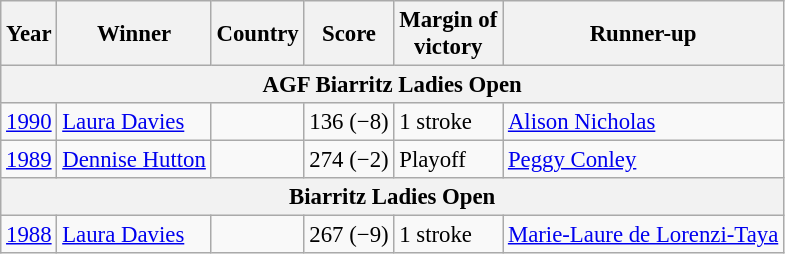<table class=wikitable style="font-size:95%">
<tr>
<th>Year</th>
<th>Winner</th>
<th>Country</th>
<th>Score</th>
<th>Margin of<br>victory</th>
<th>Runner-up</th>
</tr>
<tr>
<th colspan=8>AGF Biarritz Ladies Open</th>
</tr>
<tr>
<td><a href='#'>1990</a></td>
<td><a href='#'>Laura Davies</a></td>
<td></td>
<td>136 (−8)</td>
<td>1 stroke</td>
<td> <a href='#'>Alison Nicholas</a></td>
</tr>
<tr>
<td><a href='#'>1989</a></td>
<td><a href='#'>Dennise Hutton</a></td>
<td></td>
<td>274 (−2)</td>
<td>Playoff</td>
<td> <a href='#'>Peggy Conley</a></td>
</tr>
<tr>
<th colspan=8>Biarritz Ladies Open</th>
</tr>
<tr>
<td><a href='#'>1988</a></td>
<td><a href='#'>Laura Davies</a></td>
<td></td>
<td>267 (−9)</td>
<td>1 stroke</td>
<td> <a href='#'>Marie-Laure de Lorenzi-Taya</a></td>
</tr>
</table>
